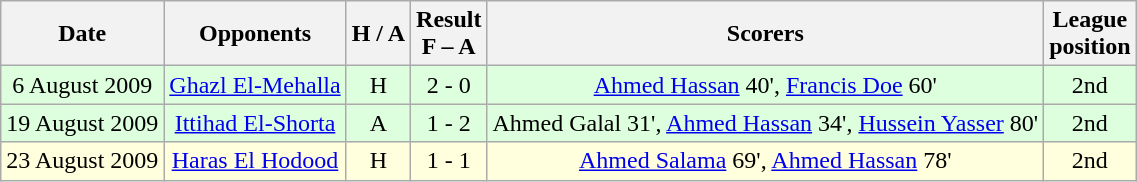<table class="wikitable" style="text-align:center">
<tr>
<th>Date</th>
<th>Opponents</th>
<th>H / A</th>
<th>Result<br>F – A</th>
<th>Scorers</th>
<th>League<br>position</th>
</tr>
<tr bgcolor="#ddffdd">
<td>6 August 2009</td>
<td><a href='#'>Ghazl El-Mehalla</a></td>
<td>H</td>
<td>2 - 0</td>
<td><a href='#'>Ahmed Hassan</a> 40', <a href='#'>Francis Doe</a> 60'</td>
<td>2nd</td>
</tr>
<tr bgcolor="#ddffdd">
<td>19 August 2009</td>
<td><a href='#'>Ittihad El-Shorta</a></td>
<td>A</td>
<td>1 - 2</td>
<td>Ahmed Galal 31', <a href='#'>Ahmed Hassan</a> 34', <a href='#'>Hussein Yasser</a> 80'</td>
<td>2nd</td>
</tr>
<tr bgcolor="#ffffdd">
<td>23 August 2009</td>
<td><a href='#'>Haras El Hodood</a></td>
<td>H</td>
<td>1 - 1</td>
<td><a href='#'>Ahmed Salama</a> 69', <a href='#'>Ahmed Hassan</a> 78'</td>
<td>2nd</td>
</tr>
</table>
